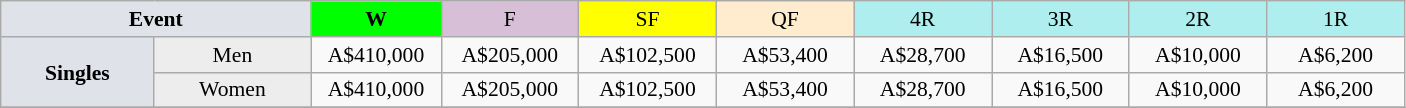<table class=wikitable style=font-size:90%;text-align:center>
<tr>
<td width=200 colspan=2 bgcolor=#dfe2e9><strong>Event</strong></td>
<td width=80 bgcolor=lime><strong>W</strong></td>
<td width=85 bgcolor=#D8BFD8>F</td>
<td width=85 bgcolor=#FFFF00>SF</td>
<td width=85 bgcolor=#ffebcd>QF</td>
<td width=85 bgcolor=#afeeee>4R</td>
<td width=85 bgcolor=#afeeee>3R</td>
<td width=85 bgcolor=#afeeee>2R</td>
<td width=85 bgcolor=#afeeee>1R</td>
</tr>
<tr>
<td rowspan=2 bgcolor=#dfe2e9><strong>Singles</strong></td>
<td bgcolor=#EDEDED>Men</td>
<td>A$410,000</td>
<td>A$205,000</td>
<td>A$102,500</td>
<td>A$53,400</td>
<td>A$28,700</td>
<td>A$16,500</td>
<td>A$10,000</td>
<td>A$6,200</td>
</tr>
<tr>
<td bgcolor=#EDEDED>Women</td>
<td>A$410,000</td>
<td>A$205,000</td>
<td>A$102,500</td>
<td>A$53,400</td>
<td>A$28,700</td>
<td>A$16,500</td>
<td>A$10,000</td>
<td>A$6,200</td>
</tr>
<tr>
</tr>
</table>
